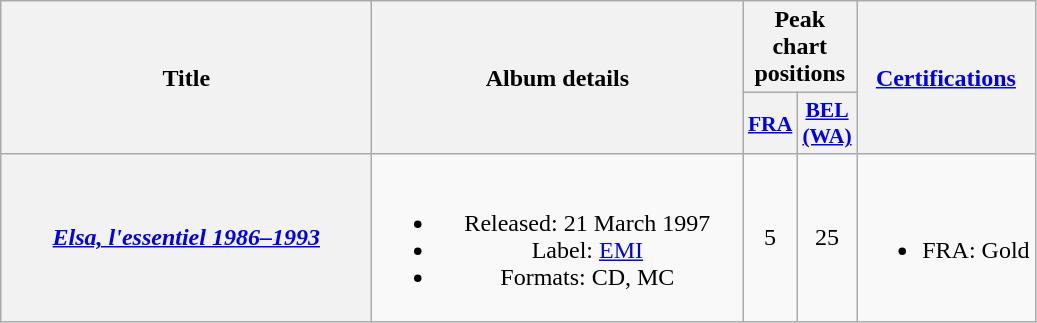<table class="wikitable plainrowheaders" style="text-align:center;">
<tr>
<th rowspan="2" scope="col" style="width:15em;">Title</th>
<th rowspan="2" scope="col" style="width:15em;">Album details</th>
<th colspan="2">Peak chart positions</th>
<th rowspan="2"><a href='#'>Certifications</a></th>
</tr>
<tr>
<th scope="col" style="width:2em;font-size:90%;"><a href='#'>FRA</a><br></th>
<th scope="col" style="width:2em;font-size:90%;"><a href='#'>BEL (WA)</a><br></th>
</tr>
<tr>
<th scope="row"><em><a href='#'>Elsa, l'essentiel 1986–1993</a></em></th>
<td><br><ul><li>Released: 21 March 1997</li><li>Label: <a href='#'>EMI</a></li><li>Formats: CD, MC</li></ul></td>
<td>5</td>
<td>25</td>
<td><br><ul><li>FRA: Gold</li></ul></td>
</tr>
</table>
